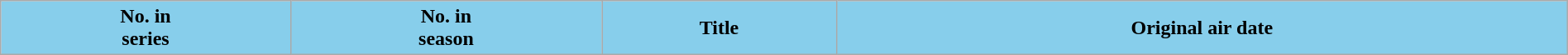<table class="wikitable plainrowheaders" style="width:100%; margin:auto;">
<tr>
<th style="background:skyblue">No. in<br>series</th>
<th style="background:skyblue">No. in<br>season</th>
<th style="background:skyblue">Title</th>
<th style="background:skyblue">Original air date<br>











</th>
</tr>
</table>
